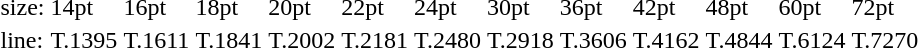<table style="margin-left:40px;">
<tr>
<td>size:</td>
<td>14pt</td>
<td>16pt</td>
<td>18pt</td>
<td>20pt</td>
<td>22pt</td>
<td>24pt</td>
<td>30pt</td>
<td>36pt</td>
<td>42pt</td>
<td>48pt</td>
<td>60pt</td>
<td>72pt</td>
</tr>
<tr>
<td>line:</td>
<td>T.1395</td>
<td>T.1611</td>
<td>T.1841</td>
<td>T.2002</td>
<td>T.2181</td>
<td>T.2480</td>
<td>T.2918</td>
<td>T.3606</td>
<td>T.4162</td>
<td>T.4844</td>
<td>T.6124</td>
<td>T.7270</td>
</tr>
</table>
